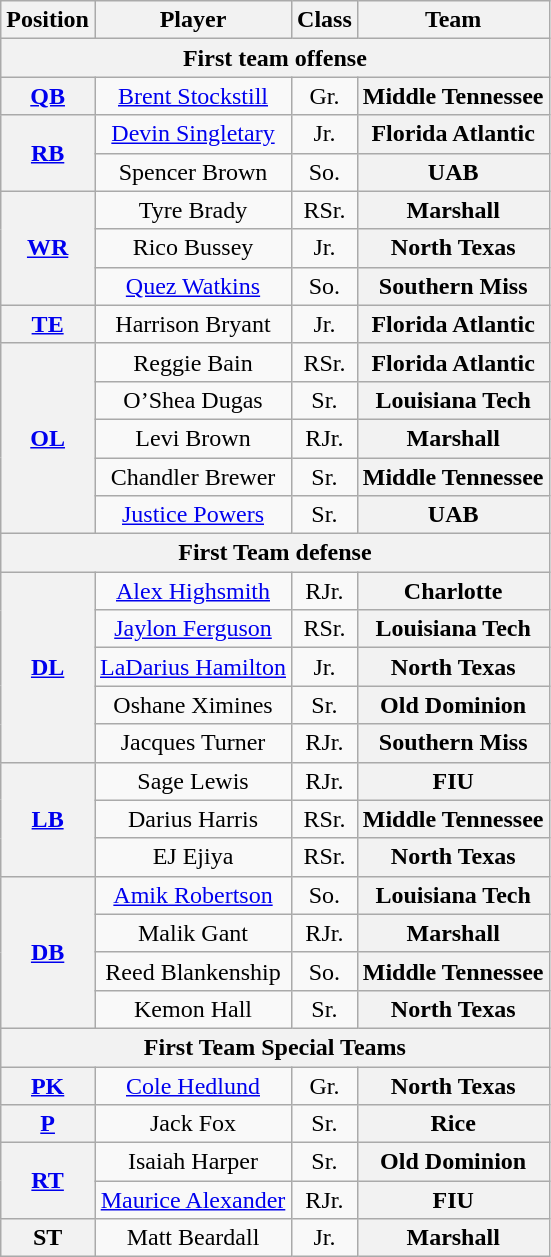<table class="wikitable">
<tr>
<th>Position</th>
<th>Player</th>
<th>Class</th>
<th>Team</th>
</tr>
<tr>
<th colspan="4">First team offense</th>
</tr>
<tr style="text-align:center;">
<th rowspan="1"><a href='#'>QB</a></th>
<td><a href='#'>Brent Stockstill</a></td>
<td>Gr.</td>
<th style=>Middle Tennessee</th>
</tr>
<tr style="text-align:center;">
<th rowspan="2"><a href='#'>RB</a></th>
<td><a href='#'>Devin Singletary</a></td>
<td>Jr.</td>
<th style=>Florida Atlantic</th>
</tr>
<tr style="text-align:center;">
<td>Spencer Brown</td>
<td>So.</td>
<th style=>UAB</th>
</tr>
<tr style="text-align:center;">
<th rowspan="3"><a href='#'>WR</a></th>
<td>Tyre Brady</td>
<td>RSr.</td>
<th style=>Marshall</th>
</tr>
<tr style="text-align:center;">
<td>Rico Bussey</td>
<td>Jr.</td>
<th style=>North Texas</th>
</tr>
<tr style="text-align:center;">
<td><a href='#'>Quez Watkins</a></td>
<td>So.</td>
<th style=>Southern Miss</th>
</tr>
<tr style="text-align:center;">
<th rowspan="1"><a href='#'>TE</a></th>
<td>Harrison Bryant</td>
<td>Jr.</td>
<th style=>Florida Atlantic</th>
</tr>
<tr style="text-align:center;">
<th rowspan="5"><a href='#'>OL</a></th>
<td>Reggie Bain</td>
<td>RSr.</td>
<th style=>Florida Atlantic</th>
</tr>
<tr style="text-align:center;">
<td>O’Shea Dugas</td>
<td>Sr.</td>
<th style=>Louisiana Tech</th>
</tr>
<tr style="text-align:center;">
<td>Levi Brown</td>
<td>RJr.</td>
<th style=>Marshall</th>
</tr>
<tr style="text-align:center;">
<td>Chandler Brewer</td>
<td>Sr.</td>
<th style=>Middle Tennessee</th>
</tr>
<tr style="text-align:center;">
<td><a href='#'>Justice Powers</a></td>
<td>Sr.</td>
<th style=>UAB</th>
</tr>
<tr style="text-align:center;">
<th colspan="4">First Team defense</th>
</tr>
<tr style="text-align:center;">
<th rowspan="5"><a href='#'>DL</a></th>
<td><a href='#'>Alex Highsmith</a></td>
<td>RJr.</td>
<th style=>Charlotte</th>
</tr>
<tr style="text-align:center;">
<td><a href='#'>Jaylon Ferguson</a></td>
<td>RSr.</td>
<th style=>Louisiana Tech</th>
</tr>
<tr style="text-align:center;">
<td><a href='#'>LaDarius Hamilton</a></td>
<td>Jr.</td>
<th style=>North Texas</th>
</tr>
<tr style="text-align:center;">
<td>Oshane Ximines</td>
<td>Sr.</td>
<th style=>Old Dominion</th>
</tr>
<tr style="text-align:center;">
<td>Jacques Turner</td>
<td>RJr.</td>
<th style=>Southern Miss</th>
</tr>
<tr style="text-align:center;">
<th rowspan="3"><a href='#'>LB</a></th>
<td>Sage Lewis</td>
<td>RJr.</td>
<th style=>FIU</th>
</tr>
<tr style="text-align:center;">
<td>Darius Harris</td>
<td>RSr.</td>
<th style=>Middle Tennessee</th>
</tr>
<tr style="text-align:center;">
<td>EJ Ejiya</td>
<td>RSr.</td>
<th style=>North Texas</th>
</tr>
<tr style="text-align:center;">
<th rowspan="4"><a href='#'>DB</a></th>
<td><a href='#'>Amik Robertson</a></td>
<td>So.</td>
<th style=>Louisiana Tech</th>
</tr>
<tr style="text-align:center;">
<td>Malik Gant</td>
<td>RJr.</td>
<th style=>Marshall</th>
</tr>
<tr style="text-align:center;">
<td>Reed Blankenship</td>
<td>So.</td>
<th style=>Middle Tennessee</th>
</tr>
<tr style="text-align:center;">
<td>Kemon Hall</td>
<td>Sr.</td>
<th style=>North Texas</th>
</tr>
<tr>
<th colspan="4">First Team Special Teams</th>
</tr>
<tr style="text-align:center;">
<th rowspan="1"><a href='#'>PK</a></th>
<td><a href='#'>Cole Hedlund</a></td>
<td>Gr.</td>
<th style=>North Texas</th>
</tr>
<tr style="text-align:center;">
<th rowspan="1"><a href='#'>P</a></th>
<td>Jack Fox</td>
<td>Sr.</td>
<th style=>Rice</th>
</tr>
<tr style="text-align:center;">
<th rowspan="2"><a href='#'>RT</a></th>
<td>Isaiah Harper</td>
<td>Sr.</td>
<th style=>Old Dominion</th>
</tr>
<tr style="text-align:center;">
<td><a href='#'>Maurice Alexander</a></td>
<td>RJr.</td>
<th style=>FIU</th>
</tr>
<tr style="text-align:center;">
<th rowspan="2">ST</th>
<td>Matt Beardall</td>
<td>Jr.</td>
<th style=>Marshall</th>
</tr>
</table>
